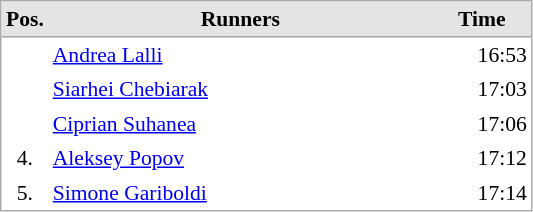<table cellspacing="0" cellpadding="3" style="border:1px solid #AAAAAA;font-size:90%">
<tr bgcolor="#E4E4E4">
<th style="border-bottom:1px solid #AAAAAA" width=10>Pos.</th>
<th style="border-bottom:1px solid #AAAAAA" width=250>Runners</th>
<th style="border-bottom:1px solid #AAAAAA" width=60>Time</th>
</tr>
<tr align="center">
<td align="center"></td>
<td align="left"> <a href='#'>Andrea Lalli</a></td>
<td align="right">16:53</td>
</tr>
<tr align="center">
<td align="center"></td>
<td align="left"> <a href='#'>Siarhei Chebiarak</a></td>
<td align="right">17:03</td>
</tr>
<tr align="center">
<td align="center"></td>
<td align="left"> <a href='#'>Ciprian Suhanea</a></td>
<td align="right">17:06</td>
</tr>
<tr align="center">
<td align="center">4.</td>
<td align="left"> <a href='#'>Aleksey Popov</a></td>
<td align="right">17:12</td>
</tr>
<tr align="center">
<td align="center">5.</td>
<td align="left"> <a href='#'>Simone Gariboldi</a></td>
<td align="right">17:14</td>
</tr>
</table>
